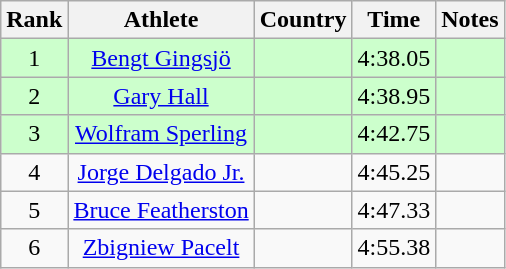<table class="wikitable sortable" style="text-align:center">
<tr>
<th>Rank</th>
<th>Athlete</th>
<th>Country</th>
<th>Time</th>
<th>Notes</th>
</tr>
<tr bgcolor=ccffcc>
<td>1</td>
<td><a href='#'>Bengt Gingsjö</a></td>
<td align=left></td>
<td>4:38.05</td>
<td></td>
</tr>
<tr bgcolor=ccffcc>
<td>2</td>
<td><a href='#'>Gary Hall</a></td>
<td align=left></td>
<td>4:38.95</td>
<td></td>
</tr>
<tr bgcolor=ccffcc>
<td>3</td>
<td><a href='#'>Wolfram Sperling</a></td>
<td align=left></td>
<td>4:42.75</td>
<td></td>
</tr>
<tr>
<td>4</td>
<td><a href='#'>Jorge Delgado Jr.</a></td>
<td align=left></td>
<td>4:45.25</td>
<td></td>
</tr>
<tr>
<td>5</td>
<td><a href='#'>Bruce Featherston</a></td>
<td align=left></td>
<td>4:47.33</td>
<td></td>
</tr>
<tr>
<td>6</td>
<td><a href='#'>Zbigniew Pacelt</a></td>
<td align=left></td>
<td>4:55.38</td>
<td></td>
</tr>
</table>
